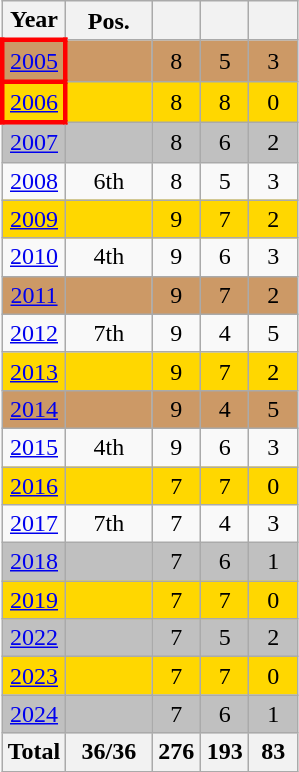<table class="wikitable" style="text-align: center;">
<tr>
<th>Year</th>
<th width="50">Pos.</th>
<th width=25></th>
<th width=25></th>
<th width=25></th>
</tr>
<tr bgcolor=#cc9966>
<td style="border: 3px solid red"> <a href='#'>2005</a></td>
<td></td>
<td>8</td>
<td>5</td>
<td>3</td>
</tr>
<tr bgcolor=gold>
<td style="border: 3px solid red"> <a href='#'>2006</a></td>
<td></td>
<td>8</td>
<td>8</td>
<td>0</td>
</tr>
<tr bgcolor=silver>
<td> <a href='#'>2007</a></td>
<td></td>
<td>8</td>
<td>6</td>
<td>2</td>
</tr>
<tr>
<td> <a href='#'>2008</a></td>
<td>6th</td>
<td>8</td>
<td>5</td>
<td>3</td>
</tr>
<tr bgcolor=gold>
<td> <a href='#'>2009</a></td>
<td></td>
<td>9</td>
<td>7</td>
<td>2</td>
</tr>
<tr>
<td> <a href='#'>2010</a></td>
<td>4th</td>
<td>9</td>
<td>6</td>
<td>3</td>
</tr>
<tr bgcolor=#cc9966>
<td> <a href='#'>2011</a></td>
<td></td>
<td>9</td>
<td>7</td>
<td>2</td>
</tr>
<tr>
<td> <a href='#'>2012</a></td>
<td>7th</td>
<td>9</td>
<td>4</td>
<td>5</td>
</tr>
<tr bgcolor=gold>
<td> <a href='#'>2013</a></td>
<td></td>
<td>9</td>
<td>7</td>
<td>2</td>
</tr>
<tr bgcolor=#cc9966>
<td> <a href='#'>2014</a></td>
<td></td>
<td>9</td>
<td>4</td>
<td>5</td>
</tr>
<tr>
<td> <a href='#'>2015</a></td>
<td>4th</td>
<td>9</td>
<td>6</td>
<td>3</td>
</tr>
<tr bgcolor=gold>
<td> <a href='#'>2016</a></td>
<td></td>
<td>7</td>
<td>7</td>
<td>0</td>
</tr>
<tr>
<td> <a href='#'>2017</a></td>
<td>7th</td>
<td>7</td>
<td>4</td>
<td>3</td>
</tr>
<tr bgcolor=silver>
<td> <a href='#'>2018</a></td>
<td></td>
<td>7</td>
<td>6</td>
<td>1</td>
</tr>
<tr bgcolor=gold>
<td> <a href='#'>2019</a></td>
<td></td>
<td>7</td>
<td>7</td>
<td>0</td>
</tr>
<tr bgcolor=silver>
<td> <a href='#'>2022</a></td>
<td></td>
<td>7</td>
<td>5</td>
<td>2</td>
</tr>
<tr bgcolor=gold>
<td> <a href='#'>2023</a></td>
<td></td>
<td>7</td>
<td>7</td>
<td>0</td>
</tr>
<tr bgcolor=silver>
<td> <a href='#'>2024</a></td>
<td></td>
<td>7</td>
<td>6</td>
<td>1</td>
</tr>
<tr>
<th>Total</th>
<th>36/36</th>
<th>276</th>
<th>193</th>
<th>83</th>
</tr>
</table>
